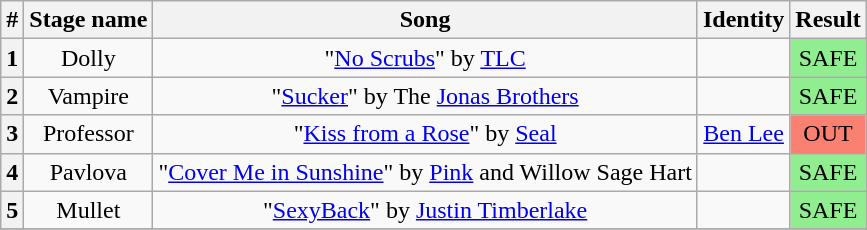<table class="wikitable plainrowheaders" style="text-align: center;">
<tr>
<th>#</th>
<th>Stage name</th>
<th>Song</th>
<th>Identity</th>
<th>Result</th>
</tr>
<tr>
<th>1</th>
<td>Dolly</td>
<td>"<a href='#'>No Scrubs</a>" by <a href='#'>TLC</a></td>
<td></td>
<td bgcolor=lightgreen>SAFE</td>
</tr>
<tr>
<th>2</th>
<td>Vampire</td>
<td>"<a href='#'>Sucker</a>" by The <a href='#'>Jonas Brothers</a></td>
<td></td>
<td bgcolor=lightgreen>SAFE</td>
</tr>
<tr>
<th>3</th>
<td>Professor</td>
<td>"<a href='#'>Kiss from a Rose</a>" by <a href='#'>Seal</a></td>
<td><a href='#'>Ben Lee</a></td>
<td bgcolor=salmon>OUT</td>
</tr>
<tr>
<th>4</th>
<td>Pavlova</td>
<td>"<a href='#'>Cover Me in Sunshine</a>" by <a href='#'>Pink</a> and Willow Sage Hart</td>
<td></td>
<td bgcolor=lightgreen>SAFE</td>
</tr>
<tr>
<th>5</th>
<td>Mullet</td>
<td>"<a href='#'>SexyBack</a>" by <a href='#'>Justin Timberlake</a></td>
<td></td>
<td bgcolor=lightgreen>SAFE</td>
</tr>
<tr>
</tr>
</table>
